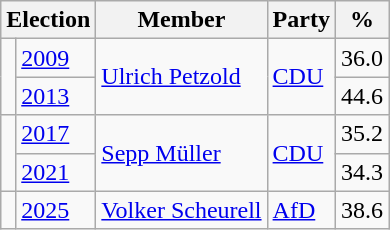<table class=wikitable>
<tr>
<th colspan=2>Election</th>
<th>Member</th>
<th>Party</th>
<th>%</th>
</tr>
<tr>
<td rowspan=2 bgcolor=></td>
<td><a href='#'>2009</a></td>
<td rowspan=2><a href='#'>Ulrich Petzold</a></td>
<td rowspan=2><a href='#'>CDU</a></td>
<td align=right>36.0</td>
</tr>
<tr>
<td><a href='#'>2013</a></td>
<td align=right>44.6</td>
</tr>
<tr>
<td rowspan=2 bgcolor=></td>
<td><a href='#'>2017</a></td>
<td rowspan=2><a href='#'>Sepp Müller</a></td>
<td rowspan=2><a href='#'>CDU</a></td>
<td align=right>35.2</td>
</tr>
<tr>
<td><a href='#'>2021</a></td>
<td align=right>34.3</td>
</tr>
<tr>
<td bgcolor=></td>
<td><a href='#'>2025</a></td>
<td><a href='#'>Volker Scheurell</a></td>
<td><a href='#'>AfD</a></td>
<td align=right>38.6</td>
</tr>
</table>
